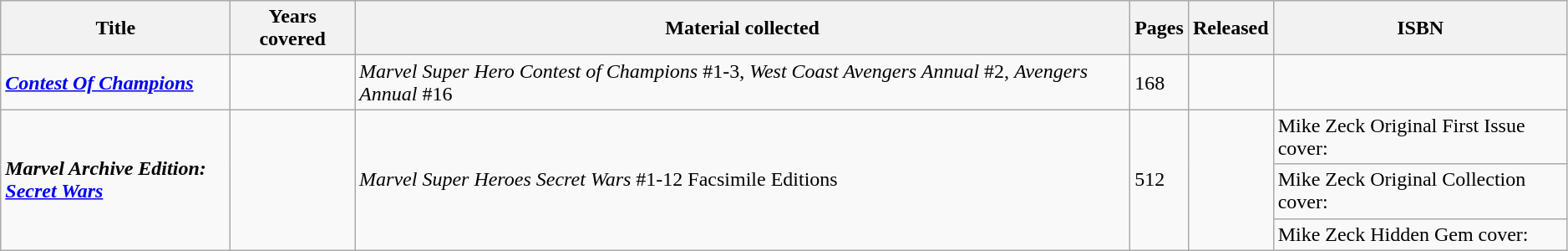<table class="wikitable sortable" width=99%>
<tr>
<th style="width: 11em;'">Title</th>
<th>Years covered</th>
<th>Material collected</th>
<th>Pages</th>
<th>Released</th>
<th class="unsortable">ISBN</th>
</tr>
<tr>
<td><strong><em><a href='#'>Contest Of Champions</a></em></strong></td>
<td></td>
<td><em>Marvel Super Hero Contest of Champions</em> #1-3, <em>West Coast Avengers Annual</em> #2, <em>Avengers Annual</em> #16</td>
<td>168</td>
<td></td>
<td></td>
</tr>
<tr>
<td rowspan=3><strong><em>Marvel Archive Edition: <a href='#'>Secret Wars</a></em></strong></td>
<td rowspan=3></td>
<td rowspan=3><em>Marvel Super Heroes Secret Wars</em> #1-12 Facsimile Editions</td>
<td rowspan=3>512</td>
<td rowspan=3></td>
<td>Mike Zeck Original First Issue cover: </td>
</tr>
<tr>
<td>Mike Zeck Original Collection cover: </td>
</tr>
<tr>
<td>Mike Zeck Hidden Gem cover: </td>
</tr>
</table>
